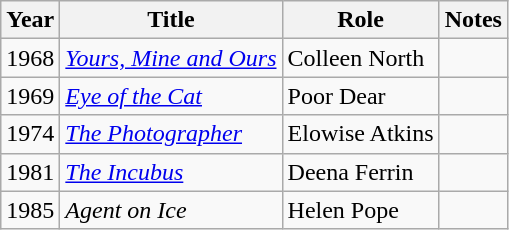<table class="wikitable sortable">
<tr>
<th>Year</th>
<th>Title</th>
<th>Role</th>
<th class="unsortable">Notes</th>
</tr>
<tr>
<td>1968</td>
<td><a href='#'><em>Yours, Mine and Ours</em></a></td>
<td>Colleen North</td>
<td></td>
</tr>
<tr>
<td>1969</td>
<td><em><a href='#'>Eye of the Cat</a></em></td>
<td>Poor Dear</td>
<td></td>
</tr>
<tr>
<td>1974</td>
<td data-sort-value="Photographer, The"><a href='#'><em>The Photographer</em></a></td>
<td>Elowise Atkins</td>
<td></td>
</tr>
<tr>
<td>1981</td>
<td data-sort-value="Incubus, The"><a href='#'><em>The Incubus</em></a></td>
<td>Deena Ferrin</td>
<td></td>
</tr>
<tr>
<td>1985</td>
<td><em>Agent on Ice</em></td>
<td>Helen Pope</td>
<td></td>
</tr>
</table>
